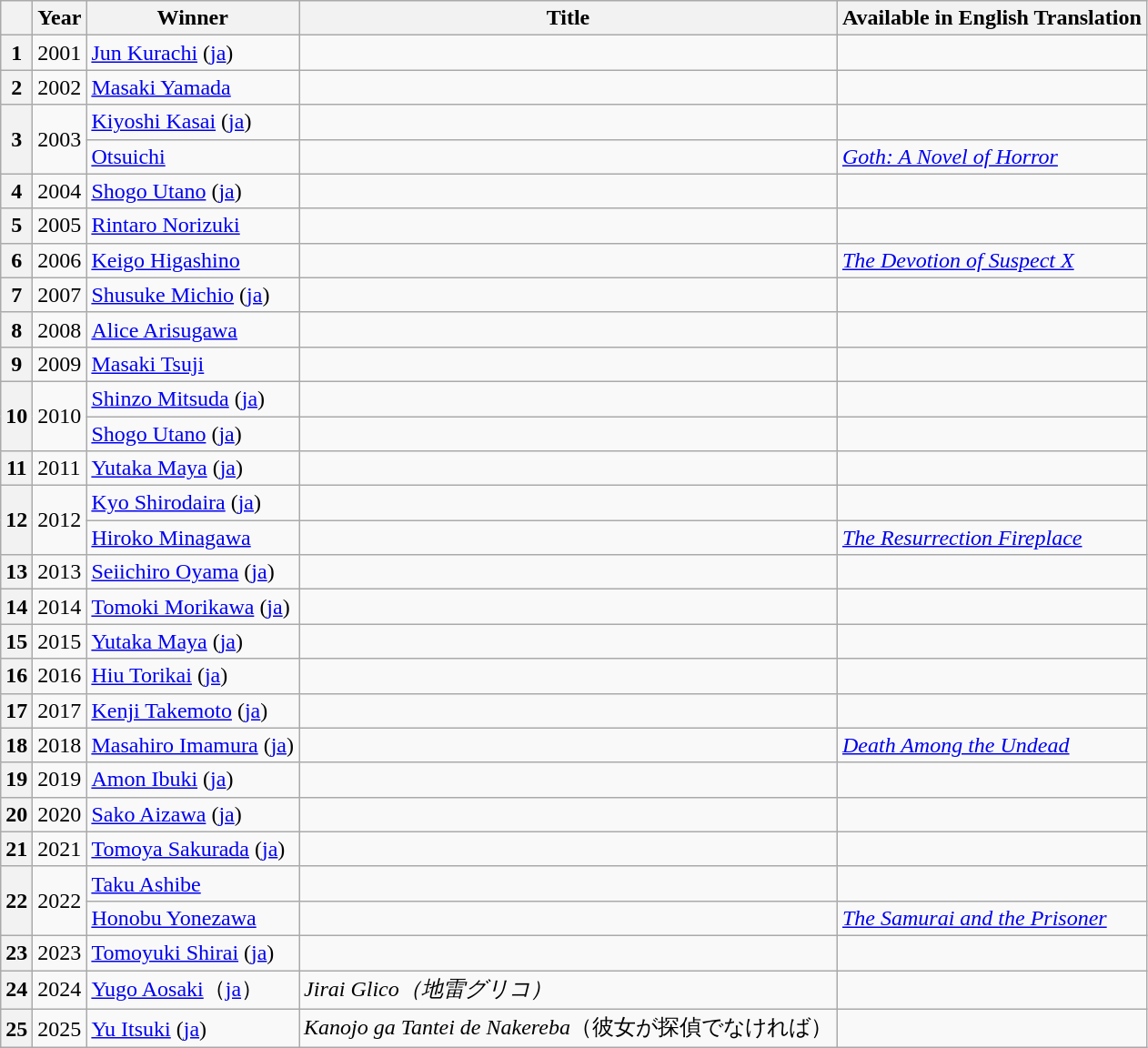<table class='wikitable'>
<tr>
<th></th>
<th>Year</th>
<th>Winner</th>
<th>Title</th>
<th>Available in English Translation</th>
</tr>
<tr>
<th>1</th>
<td>2001</td>
<td><a href='#'>Jun Kurachi</a> (<a href='#'>ja</a>)</td>
<td></td>
<td></td>
</tr>
<tr>
<th>2</th>
<td>2002</td>
<td><a href='#'>Masaki Yamada</a></td>
<td></td>
<td></td>
</tr>
<tr>
<th rowspan="2">3</th>
<td rowspan="2">2003</td>
<td><a href='#'>Kiyoshi Kasai</a> (<a href='#'>ja</a>)</td>
<td></td>
<td></td>
</tr>
<tr>
<td><a href='#'>Otsuichi</a></td>
<td></td>
<td><em><a href='#'>Goth: A Novel of Horror</a></em></td>
</tr>
<tr>
<th>4</th>
<td>2004</td>
<td><a href='#'>Shogo Utano</a> (<a href='#'>ja</a>)</td>
<td></td>
<td></td>
</tr>
<tr>
<th>5</th>
<td>2005</td>
<td><a href='#'>Rintaro Norizuki</a></td>
<td></td>
<td></td>
</tr>
<tr>
<th>6</th>
<td>2006</td>
<td><a href='#'>Keigo Higashino</a></td>
<td></td>
<td><em><a href='#'>The Devotion of Suspect X</a></em></td>
</tr>
<tr>
<th>7</th>
<td>2007</td>
<td><a href='#'>Shusuke Michio</a> (<a href='#'>ja</a>)</td>
<td></td>
<td></td>
</tr>
<tr>
<th>8</th>
<td>2008</td>
<td><a href='#'>Alice Arisugawa</a></td>
<td></td>
<td></td>
</tr>
<tr>
<th>9</th>
<td>2009</td>
<td><a href='#'>Masaki Tsuji</a></td>
<td></td>
<td></td>
</tr>
<tr>
<th rowspan="2">10</th>
<td rowspan="2">2010</td>
<td><a href='#'>Shinzo Mitsuda</a> (<a href='#'>ja</a>)</td>
<td></td>
<td></td>
</tr>
<tr>
<td><a href='#'>Shogo Utano</a> (<a href='#'>ja</a>)</td>
<td></td>
<td></td>
</tr>
<tr>
<th>11</th>
<td>2011</td>
<td><a href='#'>Yutaka Maya</a> (<a href='#'>ja</a>)</td>
<td></td>
<td></td>
</tr>
<tr>
<th rowspan="2">12</th>
<td rowspan="2">2012</td>
<td><a href='#'>Kyo Shirodaira</a> (<a href='#'>ja</a>)</td>
<td></td>
<td></td>
</tr>
<tr>
<td><a href='#'>Hiroko Minagawa</a></td>
<td></td>
<td><em><a href='#'>The Resurrection Fireplace</a></em></td>
</tr>
<tr>
<th>13</th>
<td>2013</td>
<td><a href='#'>Seiichiro Oyama</a> (<a href='#'>ja</a>)</td>
<td></td>
<td></td>
</tr>
<tr>
<th>14</th>
<td>2014</td>
<td><a href='#'>Tomoki Morikawa</a> (<a href='#'>ja</a>)</td>
<td></td>
<td></td>
</tr>
<tr>
<th>15</th>
<td>2015</td>
<td><a href='#'>Yutaka Maya</a> (<a href='#'>ja</a>)</td>
<td></td>
<td></td>
</tr>
<tr>
<th>16</th>
<td>2016</td>
<td><a href='#'>Hiu Torikai</a> (<a href='#'>ja</a>)</td>
<td></td>
<td></td>
</tr>
<tr>
<th>17</th>
<td>2017</td>
<td><a href='#'>Kenji Takemoto</a> (<a href='#'>ja</a>)</td>
<td></td>
<td></td>
</tr>
<tr>
<th>18</th>
<td>2018</td>
<td><a href='#'>Masahiro Imamura</a> (<a href='#'>ja</a>)</td>
<td></td>
<td><em><a href='#'>Death Among the Undead</a></em></td>
</tr>
<tr>
<th>19</th>
<td>2019</td>
<td><a href='#'>Amon Ibuki</a> (<a href='#'>ja</a>)</td>
<td></td>
<td></td>
</tr>
<tr>
<th>20</th>
<td>2020</td>
<td><a href='#'>Sako Aizawa</a> (<a href='#'>ja</a>)</td>
<td></td>
<td></td>
</tr>
<tr>
<th>21</th>
<td>2021</td>
<td><a href='#'>Tomoya Sakurada</a> (<a href='#'>ja</a>)</td>
<td></td>
<td></td>
</tr>
<tr>
<th rowspan="2">22</th>
<td rowspan="2">2022</td>
<td><a href='#'>Taku Ashibe</a></td>
<td></td>
<td></td>
</tr>
<tr>
<td><a href='#'>Honobu Yonezawa</a></td>
<td></td>
<td><em><a href='#'>The Samurai and the Prisoner</a></em></td>
</tr>
<tr>
<th>23</th>
<td>2023</td>
<td><a href='#'>Tomoyuki Shirai</a> (<a href='#'>ja</a>)</td>
<td></td>
<td></td>
</tr>
<tr>
<th>24</th>
<td>2024</td>
<td><a href='#'>Yugo Aosaki</a>（<a href='#'>ja</a>）</td>
<td><em>Jirai Glico（地雷グリコ）</em></td>
<td></td>
</tr>
<tr>
<th>25</th>
<td>2025</td>
<td><a href='#'>Yu Itsuki</a> (<a href='#'>ja</a>)</td>
<td><em>Kanojo ga Tantei de Nakereba</em>（彼女が探偵でなければ）</td>
<td></td>
</tr>
</table>
